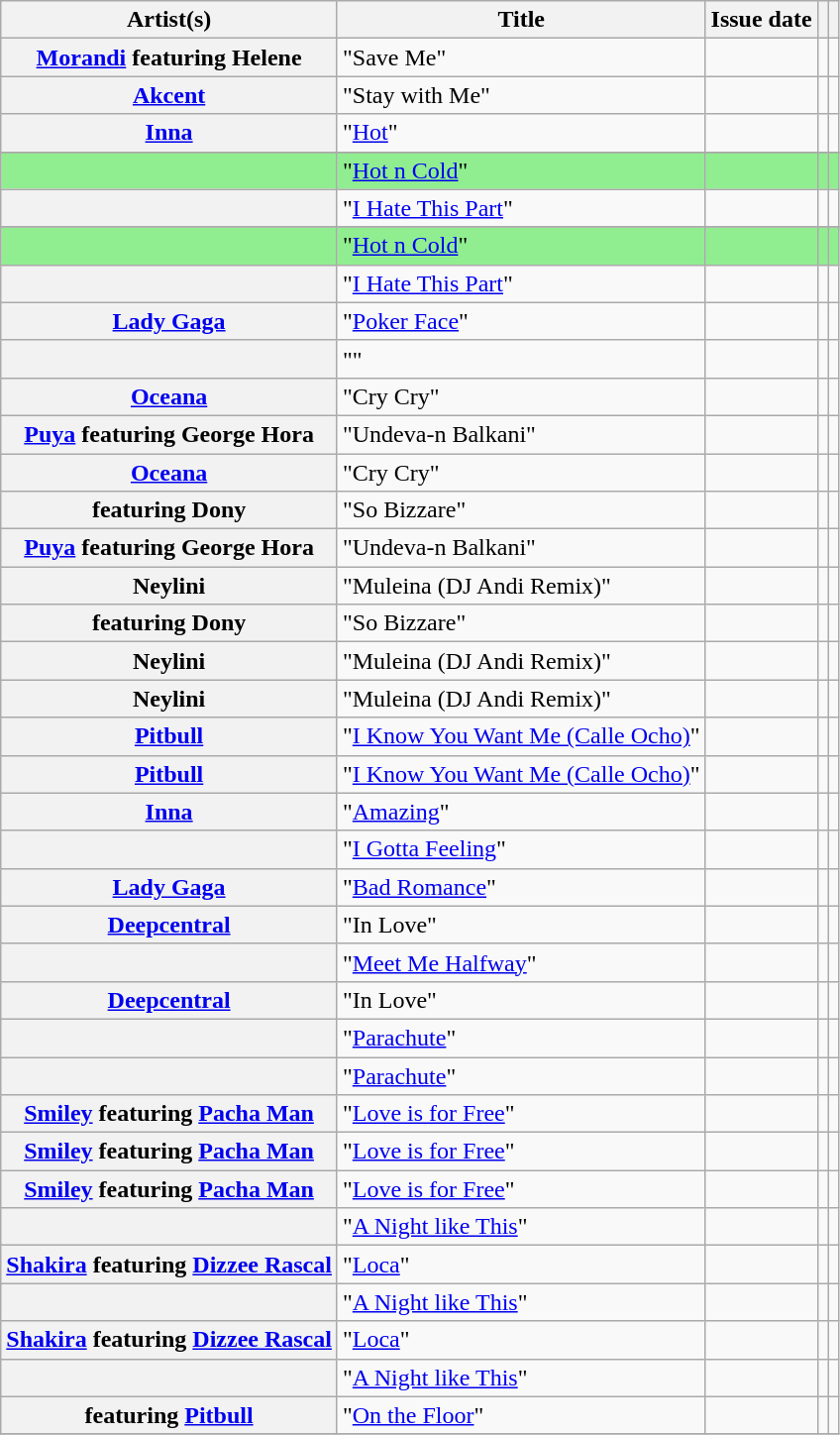<table class="wikitable sortable plainrowheaders">
<tr>
<th scope=col class="sortable">Artist(s)</th>
<th scope=col class="sortable">Title</th>
<th scope=col class="sortable">Issue date</th>
<th scope=col class="sortable"></th>
<th scope=col class="unsortable"></th>
</tr>
<tr>
<th scope="row"><a href='#'>Morandi</a> featuring Helene</th>
<td>"Save Me"</td>
<td></td>
<td></td>
<td></td>
</tr>
<tr>
<th scope="row"><a href='#'>Akcent</a></th>
<td>"Stay with Me"</td>
<td></td>
<td></td>
<td></td>
</tr>
<tr>
<th scope="row"><a href='#'>Inna</a></th>
<td>"<a href='#'>Hot</a>"</td>
<td></td>
<td></td>
<td></td>
</tr>
<tr>
</tr>
<tr bgcolor="lightgreen">
<td scope="row"></td>
<td>"<a href='#'>Hot n Cold</a>"</td>
<td></td>
<td></td>
<td></td>
</tr>
<tr>
<th scope="row"></th>
<td>"<a href='#'>I Hate This Part</a>"</td>
<td></td>
<td></td>
<td></td>
</tr>
<tr>
</tr>
<tr bgcolor="lightgreen">
<td scope="row"></td>
<td>"<a href='#'>Hot n Cold</a>"</td>
<td></td>
<td></td>
<td></td>
</tr>
<tr>
<th scope="row"></th>
<td>"<a href='#'>I Hate This Part</a>"</td>
<td></td>
<td></td>
<td></td>
</tr>
<tr>
<th scope="row"><a href='#'>Lady Gaga</a></th>
<td>"<a href='#'>Poker Face</a>"</td>
<td></td>
<td></td>
<td></td>
</tr>
<tr>
<th scope="row"></th>
<td>""</td>
<td></td>
<td></td>
<td></td>
</tr>
<tr>
<th scope="row"><a href='#'>Oceana</a></th>
<td>"Cry Cry"</td>
<td></td>
<td></td>
<td></td>
</tr>
<tr>
<th scope="row"><a href='#'>Puya</a> featuring George Hora</th>
<td>"Undeva-n Balkani"</td>
<td></td>
<td></td>
<td></td>
</tr>
<tr>
<th scope="row"><a href='#'>Oceana</a></th>
<td>"Cry Cry"</td>
<td></td>
<td></td>
<td></td>
</tr>
<tr>
<th scope="row"> featuring Dony</th>
<td>"So Bizzare"</td>
<td></td>
<td></td>
<td></td>
</tr>
<tr>
<th scope="row"><a href='#'>Puya</a> featuring George Hora</th>
<td>"Undeva-n Balkani"</td>
<td></td>
<td></td>
<td></td>
</tr>
<tr>
<th scope="row">Neylini</th>
<td>"Muleina (DJ Andi Remix)"</td>
<td></td>
<td></td>
<td></td>
</tr>
<tr>
<th scope="row"> featuring Dony</th>
<td>"So Bizzare"</td>
<td></td>
<td></td>
<td></td>
</tr>
<tr>
<th scope="row">Neylini</th>
<td>"Muleina (DJ Andi Remix)"</td>
<td></td>
<td></td>
<td></td>
</tr>
<tr>
<th scope="row">Neylini</th>
<td>"Muleina (DJ Andi Remix)"</td>
<td></td>
<td></td>
<td></td>
</tr>
<tr>
<th scope="row"><a href='#'>Pitbull</a></th>
<td>"<a href='#'>I Know You Want Me (Calle Ocho)</a>"</td>
<td></td>
<td></td>
<td></td>
</tr>
<tr>
<th scope="row"><a href='#'>Pitbull</a></th>
<td>"<a href='#'>I Know You Want Me (Calle Ocho)</a>"</td>
<td></td>
<td></td>
<td></td>
</tr>
<tr>
<th scope="row"><a href='#'>Inna</a></th>
<td>"<a href='#'>Amazing</a>"</td>
<td></td>
<td></td>
<td></td>
</tr>
<tr>
<th scope="row"></th>
<td>"<a href='#'>I Gotta Feeling</a>"</td>
<td></td>
<td></td>
<td></td>
</tr>
<tr>
<th scope="row"><a href='#'>Lady Gaga</a></th>
<td>"<a href='#'>Bad Romance</a>"</td>
<td></td>
<td></td>
<td></td>
</tr>
<tr>
<th scope="row"><a href='#'>Deepcentral</a></th>
<td>"In Love"</td>
<td></td>
<td></td>
<td></td>
</tr>
<tr>
<th scope="row"></th>
<td>"<a href='#'>Meet Me Halfway</a>"</td>
<td></td>
<td></td>
<td></td>
</tr>
<tr>
<th scope="row"><a href='#'>Deepcentral</a></th>
<td>"In Love"</td>
<td></td>
<td></td>
<td></td>
</tr>
<tr>
<th scope="row"></th>
<td>"<a href='#'>Parachute</a>"</td>
<td></td>
<td></td>
<td></td>
</tr>
<tr>
<th scope="row"></th>
<td>"<a href='#'>Parachute</a>"</td>
<td></td>
<td></td>
<td></td>
</tr>
<tr>
<th scope="row"><a href='#'>Smiley</a> featuring <a href='#'>Pacha Man</a></th>
<td>"<a href='#'>Love is for Free</a>"</td>
<td></td>
<td></td>
<td></td>
</tr>
<tr>
<th scope="row"><a href='#'>Smiley</a> featuring <a href='#'>Pacha Man</a></th>
<td>"<a href='#'>Love is for Free</a>"</td>
<td></td>
<td></td>
<td></td>
</tr>
<tr>
<th scope="row"><a href='#'>Smiley</a> featuring <a href='#'>Pacha Man</a></th>
<td>"<a href='#'>Love is for Free</a>"</td>
<td></td>
<td></td>
<td></td>
</tr>
<tr>
<th scope="row"></th>
<td>"<a href='#'>A Night like This</a>"</td>
<td></td>
<td></td>
<td></td>
</tr>
<tr>
<th scope="row"><a href='#'>Shakira</a> featuring <a href='#'>Dizzee Rascal</a></th>
<td>"<a href='#'>Loca</a>"</td>
<td></td>
<td></td>
<td></td>
</tr>
<tr>
<th scope="row"></th>
<td>"<a href='#'>A Night like This</a>"</td>
<td></td>
<td></td>
<td></td>
</tr>
<tr>
<th scope="row"><a href='#'>Shakira</a> featuring <a href='#'>Dizzee Rascal</a></th>
<td>"<a href='#'>Loca</a>"</td>
<td></td>
<td></td>
<td></td>
</tr>
<tr>
<th scope="row"></th>
<td>"<a href='#'>A Night like This</a>"</td>
<td></td>
<td></td>
<td></td>
</tr>
<tr>
<th scope="row"> featuring <a href='#'>Pitbull</a></th>
<td>"<a href='#'>On the Floor</a>"</td>
<td></td>
<td></td>
<td></td>
</tr>
<tr>
</tr>
</table>
